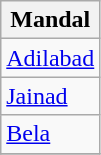<table class="wikitable sortable static-row-numbers static-row-header-hash">
<tr>
<th>Mandal</th>
</tr>
<tr>
<td><a href='#'>Adilabad</a></td>
</tr>
<tr>
<td><a href='#'>Jainad</a></td>
</tr>
<tr>
<td><a href='#'>Bela</a></td>
</tr>
<tr>
</tr>
</table>
